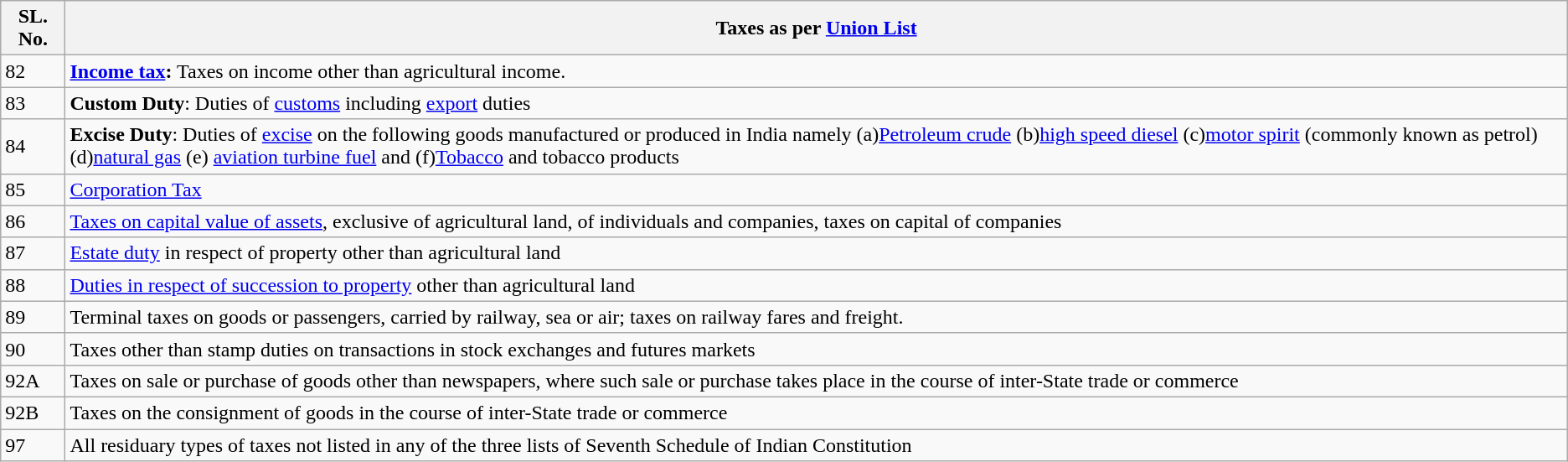<table class="wikitable">
<tr>
<th>SL. No.</th>
<th>Taxes as per <a href='#'>Union List</a></th>
</tr>
<tr>
<td>82</td>
<td><strong><a href='#'>Income tax</a>:</strong> Taxes on income other than agricultural income.</td>
</tr>
<tr>
<td>83</td>
<td><strong>Custom Duty</strong>: Duties of <a href='#'>customs</a> including <a href='#'>export</a> duties</td>
</tr>
<tr>
<td>84</td>
<td><strong>Excise Duty</strong>: Duties of <a href='#'>excise</a> on the following goods manufactured or produced in India namely (a)<a href='#'>Petroleum crude</a> (b)<a href='#'>high speed diesel</a> (c)<a href='#'>motor spirit</a> (commonly known as petrol) (d)<a href='#'>natural gas</a> (e) <a href='#'>aviation turbine fuel</a> and (f)<a href='#'>Tobacco</a> and tobacco products</td>
</tr>
<tr>
<td>85</td>
<td><a href='#'>Corporation Tax</a></td>
</tr>
<tr>
<td>86</td>
<td><a href='#'>Taxes on capital value of assets</a>, exclusive of agricultural land, of individuals and companies, taxes on capital of companies</td>
</tr>
<tr>
<td>87</td>
<td><a href='#'>Estate duty</a> in respect of property other than agricultural land</td>
</tr>
<tr>
<td>88</td>
<td><a href='#'>Duties in respect of succession to property</a> other than agricultural land</td>
</tr>
<tr>
<td>89</td>
<td>Terminal taxes on goods or passengers, carried by railway, sea or air; taxes on railway fares and freight.</td>
</tr>
<tr>
<td>90</td>
<td>Taxes other than stamp duties on transactions in stock exchanges and futures markets</td>
</tr>
<tr>
<td>92A</td>
<td>Taxes on sale or purchase of goods other than newspapers, where such sale or purchase takes place in the course of inter-State trade or commerce</td>
</tr>
<tr>
<td>92B</td>
<td>Taxes on the consignment of goods in the course of inter-State trade or commerce</td>
</tr>
<tr>
<td>97</td>
<td>All residuary types of taxes not listed in any of the three lists of Seventh Schedule of Indian Constitution</td>
</tr>
</table>
